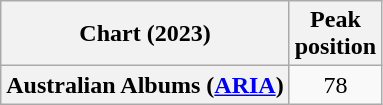<table class="wikitable plainrowheaders" style="text-align:center">
<tr>
<th scope="col">Chart (2023)</th>
<th scope="col">Peak<br>position</th>
</tr>
<tr>
<th scope="row">Australian Albums (<a href='#'>ARIA</a>)</th>
<td>78</td>
</tr>
</table>
